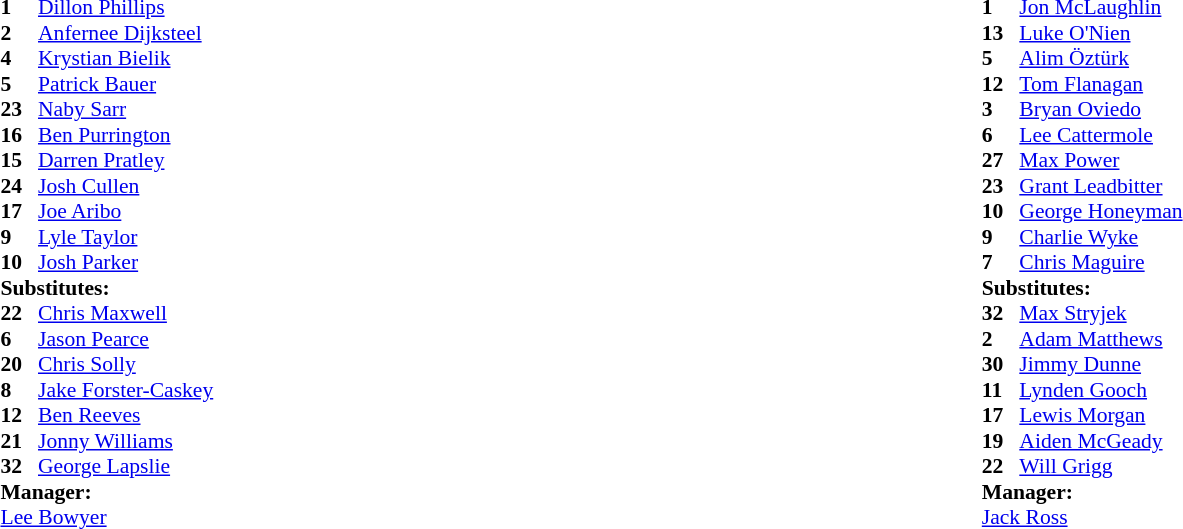<table style="width:100%">
<tr>
<td style="vertical-align:top;width=40%"><br><table style="font-size:90%" cellspacing="0" cellpadding="0">
<tr>
<th width=25></th>
</tr>
<tr>
<td><strong>1</strong></td>
<td> <a href='#'>Dillon Phillips</a></td>
</tr>
<tr>
<td><strong>2</strong></td>
<td> <a href='#'>Anfernee Dijksteel</a></td>
</tr>
<tr>
<td><strong>4</strong></td>
<td> <a href='#'>Krystian Bielik</a></td>
</tr>
<tr>
<td><strong>5</strong></td>
<td> <a href='#'>Patrick Bauer</a></td>
</tr>
<tr>
<td><strong>23</strong></td>
<td> <a href='#'>Naby Sarr</a></td>
<td></td>
<td></td>
</tr>
<tr>
<td><strong>16</strong></td>
<td> <a href='#'>Ben Purrington</a></td>
</tr>
<tr>
<td><strong>15</strong></td>
<td> <a href='#'>Darren Pratley</a></td>
<td></td>
<td></td>
</tr>
<tr>
<td><strong>24</strong></td>
<td> <a href='#'>Josh Cullen</a></td>
</tr>
<tr>
<td><strong>17</strong></td>
<td> <a href='#'>Joe Aribo</a></td>
</tr>
<tr>
<td><strong>9</strong></td>
<td> <a href='#'>Lyle Taylor</a></td>
</tr>
<tr>
<td><strong>10</strong></td>
<td> <a href='#'>Josh Parker</a></td>
</tr>
<tr>
<td colspan=4><strong>Substitutes:</strong></td>
</tr>
<tr>
<td><strong>22</strong></td>
<td> <a href='#'>Chris Maxwell</a></td>
</tr>
<tr>
<td><strong>6</strong></td>
<td> <a href='#'>Jason Pearce</a></td>
<td></td>
<td></td>
</tr>
<tr>
<td><strong>20</strong></td>
<td> <a href='#'>Chris Solly</a></td>
</tr>
<tr>
<td><strong>8</strong></td>
<td> <a href='#'>Jake Forster-Caskey</a></td>
</tr>
<tr>
<td><strong>12</strong></td>
<td> <a href='#'>Ben Reeves</a></td>
</tr>
<tr>
<td><strong>21</strong></td>
<td> <a href='#'>Jonny Williams</a></td>
<td></td>
<td></td>
</tr>
<tr>
<td><strong>32</strong></td>
<td> <a href='#'>George Lapslie</a></td>
</tr>
<tr>
<td colspan="4"><strong>Manager:</strong></td>
</tr>
<tr>
<td colspan="4"> <a href='#'>Lee Bowyer</a></td>
</tr>
</table>
</td>
<td style="vertical-align:top"></td>
<td style="vertical-align:top";width="50%"><br><table cellspacing="0" cellpadding="0" style="font-size:90%;">
<tr>
<th width=25></th>
</tr>
<tr>
<td><strong>1</strong></td>
<td> <a href='#'>Jon McLaughlin</a></td>
</tr>
<tr>
<td><strong>13</strong></td>
<td> <a href='#'>Luke O'Nien</a></td>
<td></td>
</tr>
<tr>
<td><strong>5</strong></td>
<td> <a href='#'>Alim Öztürk</a></td>
</tr>
<tr>
<td><strong>12</strong></td>
<td> <a href='#'>Tom Flanagan</a></td>
<td></td>
</tr>
<tr>
<td><strong>3</strong></td>
<td> <a href='#'>Bryan Oviedo</a></td>
</tr>
<tr>
<td><strong>6</strong></td>
<td> <a href='#'>Lee Cattermole</a></td>
</tr>
<tr>
<td><strong>27</strong></td>
<td> <a href='#'>Max Power</a></td>
<td></td>
<td></td>
</tr>
<tr>
<td><strong>23</strong></td>
<td> <a href='#'>Grant Leadbitter</a></td>
<td></td>
</tr>
<tr>
<td><strong>10</strong></td>
<td> <a href='#'>George Honeyman</a></td>
</tr>
<tr>
<td><strong>9</strong></td>
<td> <a href='#'>Charlie Wyke</a></td>
<td></td>
<td></td>
</tr>
<tr>
<td><strong>7</strong></td>
<td> <a href='#'>Chris Maguire</a></td>
<td></td>
<td></td>
</tr>
<tr>
<td colspan="4"><strong>Substitutes:</strong></td>
</tr>
<tr>
<td><strong>32</strong></td>
<td> <a href='#'>Max Stryjek</a></td>
</tr>
<tr>
<td><strong>2</strong></td>
<td> <a href='#'>Adam Matthews</a></td>
</tr>
<tr>
<td><strong>30</strong></td>
<td> <a href='#'>Jimmy Dunne</a></td>
</tr>
<tr>
<td><strong>11</strong></td>
<td> <a href='#'>Lynden Gooch</a></td>
</tr>
<tr>
<td><strong>17</strong></td>
<td> <a href='#'>Lewis Morgan</a></td>
<td></td>
<td></td>
</tr>
<tr>
<td><strong>19</strong></td>
<td> <a href='#'>Aiden McGeady</a></td>
<td></td>
<td></td>
</tr>
<tr>
<td><strong>22</strong></td>
<td> <a href='#'>Will Grigg</a></td>
<td></td>
<td></td>
</tr>
<tr>
<td colspan="4"><strong>Manager:</strong></td>
</tr>
<tr>
<td colspan="4"> <a href='#'>Jack Ross</a></td>
</tr>
</table>
</td>
</tr>
</table>
